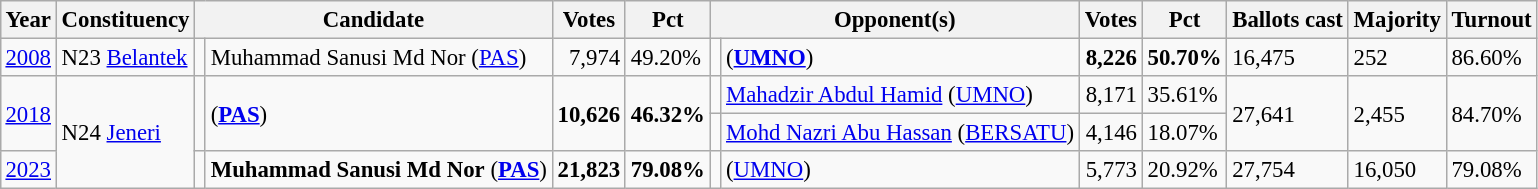<table class="wikitable" style="margin:0.5em ; font-size:95%">
<tr>
<th>Year</th>
<th>Constituency</th>
<th colspan=2>Candidate</th>
<th>Votes</th>
<th>Pct</th>
<th colspan=2>Opponent(s)</th>
<th>Votes</th>
<th>Pct</th>
<th>Ballots cast</th>
<th>Majority</th>
<th>Turnout</th>
</tr>
<tr>
<td><a href='#'>2008</a></td>
<td>N23 <a href='#'>Belantek</a></td>
<td></td>
<td>Muhammad Sanusi Md Nor (<a href='#'>PAS</a>)</td>
<td align="right">7,974</td>
<td>49.20%</td>
<td></td>
<td> (<a href='#'><strong>UMNO</strong></a>)</td>
<td align="right"><strong>8,226</strong></td>
<td><strong>50.70%</strong></td>
<td>16,475</td>
<td>252</td>
<td>86.60%</td>
</tr>
<tr>
<td rowspan=2><a href='#'>2018</a></td>
<td rowspan=3>N24 <a href='#'>Jeneri</a></td>
<td rowspan=2 ></td>
<td rowspan=2> (<a href='#'><strong>PAS</strong></a>)</td>
<td rowspan=2 align="right"><strong>10,626</strong></td>
<td rowspan=2><strong>46.32%</strong></td>
<td></td>
<td><a href='#'>Mahadzir Abdul Hamid</a> (<a href='#'>UMNO</a>)</td>
<td align="right">8,171</td>
<td>35.61%</td>
<td rowspan=2>27,641</td>
<td rowspan=2>2,455</td>
<td rowspan=2>84.70%</td>
</tr>
<tr>
<td></td>
<td><a href='#'>Mohd Nazri Abu Hassan</a> (<a href='#'>BERSATU</a>)</td>
<td align="right">4,146</td>
<td>18.07%</td>
</tr>
<tr>
<td><a href='#'>2023</a></td>
<td bgcolor=></td>
<td><strong>Muhammad Sanusi Md Nor</strong> (<a href='#'><strong>PAS</strong></a>)</td>
<td align="right"><strong>21,823</strong></td>
<td><strong>79.08%</strong></td>
<td></td>
<td> (<a href='#'>UMNO</a>)</td>
<td align="right">5,773</td>
<td>20.92%</td>
<td>27,754</td>
<td>16,050</td>
<td>79.08%</td>
</tr>
</table>
